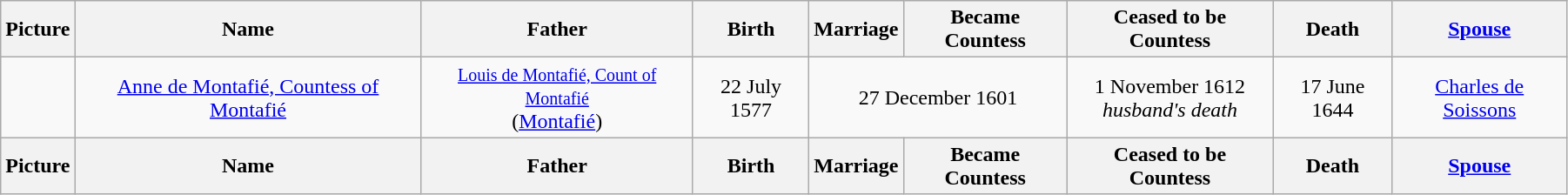<table style="width:95%;" class="wikitable">
<tr>
<th>Picture</th>
<th>Name</th>
<th>Father</th>
<th>Birth</th>
<th>Marriage</th>
<th>Became Countess</th>
<th>Ceased to be Countess</th>
<th>Death</th>
<th><a href='#'>Spouse</a></th>
</tr>
<tr>
<td style="text-align:center;"></td>
<td style="text-align:center;"><a href='#'>Anne de Montafié, Countess of Montafié</a><br></td>
<td style="text-align:center;"><small><a href='#'>Louis de Montafié, Count of Montafié</a></small><br> (<a href='#'>Montafié</a>)</td>
<td style="text-align:center;">22 July 1577</td>
<td style="text-align:center;" colspan="2">27 December 1601</td>
<td style="text-align:center;">1 November 1612<br><em>husband's death</em></td>
<td style="text-align:center;">17 June 1644</td>
<td style="text-align:center;"><a href='#'>Charles de Soissons</a></td>
</tr>
<tr>
<th>Picture</th>
<th>Name</th>
<th>Father</th>
<th>Birth</th>
<th>Marriage</th>
<th>Became Countess</th>
<th>Ceased to be Countess</th>
<th>Death</th>
<th><a href='#'>Spouse</a></th>
</tr>
</table>
